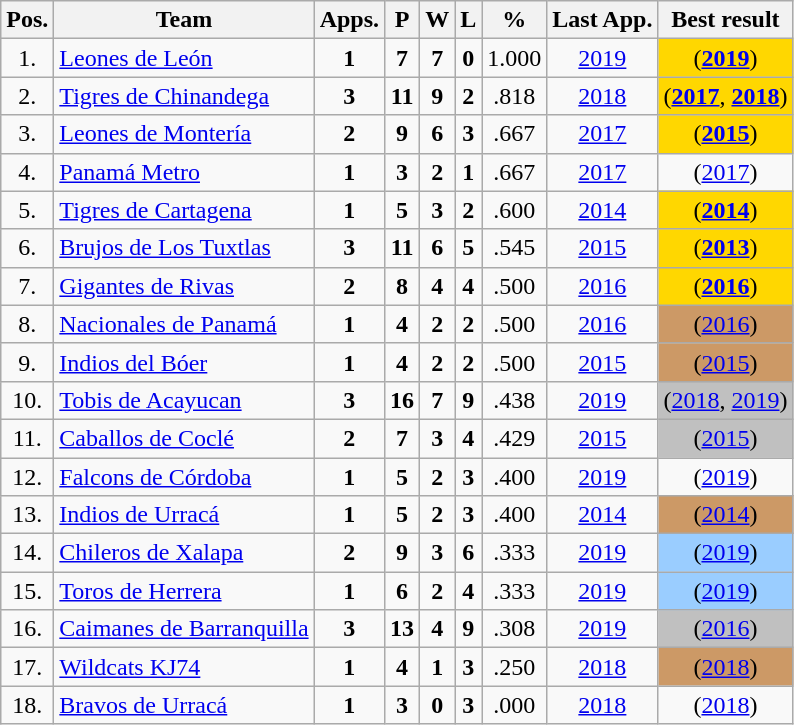<table class="sortable wikitable">
<tr>
<th>Pos.</th>
<th>Team</th>
<th>Apps.</th>
<th>P</th>
<th>W</th>
<th>L</th>
<th>%</th>
<th>Last App.</th>
<th>Best result</th>
</tr>
<tr align="center">
<td>1.</td>
<td align="left"> <a href='#'>Leones de León</a></td>
<td><strong>1</strong></td>
<td><strong>7</strong></td>
<td><strong>7</strong></td>
<td><strong>0</strong></td>
<td>1.000</td>
<td><a href='#'>2019</a></td>
<td bgcolor=gold> (<strong><a href='#'>2019</a></strong>)</td>
</tr>
<tr align="center">
<td>2.</td>
<td align="left"> <a href='#'>Tigres de Chinandega</a></td>
<td><strong>3</strong></td>
<td><strong>11</strong></td>
<td><strong>9</strong></td>
<td><strong>2</strong></td>
<td>.818</td>
<td><a href='#'>2018</a></td>
<td bgcolor=gold> (<strong><a href='#'>2017</a></strong>, <strong><a href='#'>2018</a></strong>)</td>
</tr>
<tr align="center">
<td>3.</td>
<td align="left"> <a href='#'>Leones de Montería</a></td>
<td><strong>2</strong></td>
<td><strong>9</strong></td>
<td><strong>6</strong></td>
<td><strong>3</strong></td>
<td>.667</td>
<td><a href='#'>2017</a></td>
<td bgcolor=gold> (<strong><a href='#'>2015</a></strong>)</td>
</tr>
<tr align="center">
<td>4.</td>
<td align="left"> <a href='#'>Panamá Metro</a></td>
<td><strong>1</strong></td>
<td><strong>3</strong></td>
<td><strong>2</strong></td>
<td><strong>1</strong></td>
<td>.667</td>
<td><a href='#'>2017</a></td>
<td> (<a href='#'>2017</a>)</td>
</tr>
<tr align="center">
<td>5.</td>
<td align="left"> <a href='#'>Tigres de Cartagena</a></td>
<td><strong>1</strong></td>
<td><strong>5</strong></td>
<td><strong>3</strong></td>
<td><strong>2</strong></td>
<td>.600</td>
<td><a href='#'>2014</a></td>
<td bgcolor=gold> (<strong><a href='#'>2014</a></strong>)</td>
</tr>
<tr align="center">
<td>6.</td>
<td align="left"> <a href='#'>Brujos de Los Tuxtlas</a></td>
<td><strong>3</strong></td>
<td><strong>11</strong></td>
<td><strong>6</strong></td>
<td><strong>5</strong></td>
<td>.545</td>
<td><a href='#'>2015</a></td>
<td bgcolor=gold> (<strong><a href='#'>2013</a></strong>)</td>
</tr>
<tr align="center">
<td>7.</td>
<td align="left"> <a href='#'>Gigantes de Rivas</a></td>
<td><strong>2</strong></td>
<td><strong>8</strong></td>
<td><strong>4</strong></td>
<td><strong>4</strong></td>
<td>.500</td>
<td><a href='#'>2016</a></td>
<td bgcolor=gold> (<strong><a href='#'>2016</a></strong>)</td>
</tr>
<tr align="center">
<td>8.</td>
<td align="left"> <a href='#'>Nacionales de Panamá</a></td>
<td><strong>1</strong></td>
<td><strong>4</strong></td>
<td><strong>2</strong></td>
<td><strong>2</strong></td>
<td>.500</td>
<td><a href='#'>2016</a></td>
<td bgcolor=#cc9966> (<a href='#'>2016</a>)</td>
</tr>
<tr align="center">
<td>9.</td>
<td align="left"> <a href='#'>Indios del Bóer</a></td>
<td><strong>1</strong></td>
<td><strong>4</strong></td>
<td><strong>2</strong></td>
<td><strong>2</strong></td>
<td>.500</td>
<td><a href='#'>2015</a></td>
<td bgcolor=#cc9966> (<a href='#'>2015</a>)</td>
</tr>
<tr align="center">
<td>10.</td>
<td align="left"> <a href='#'>Tobis de Acayucan</a></td>
<td><strong>3</strong></td>
<td><strong>16</strong></td>
<td><strong>7</strong></td>
<td><strong>9</strong></td>
<td>.438</td>
<td><a href='#'>2019</a></td>
<td bgcolor=silver> (<a href='#'>2018</a>, <a href='#'>2019</a>)</td>
</tr>
<tr align="center">
<td>11.</td>
<td align="left"> <a href='#'>Caballos de Coclé</a></td>
<td><strong>2</strong></td>
<td><strong>7</strong></td>
<td><strong>3</strong></td>
<td><strong>4</strong></td>
<td>.429</td>
<td><a href='#'>2015</a></td>
<td bgcolor=silver> (<a href='#'>2015</a>)</td>
</tr>
<tr align="center">
<td>12.</td>
<td align="left"> <a href='#'>Falcons de Córdoba</a></td>
<td><strong>1</strong></td>
<td><strong>5</strong></td>
<td><strong>2</strong></td>
<td><strong>3</strong></td>
<td>.400</td>
<td><a href='#'>2019</a></td>
<td> (<a href='#'>2019</a>)</td>
</tr>
<tr align="center">
<td>13.</td>
<td align="left"> <a href='#'>Indios de Urracá</a></td>
<td><strong>1</strong></td>
<td><strong>5</strong></td>
<td><strong>2</strong></td>
<td><strong>3</strong></td>
<td>.400</td>
<td><a href='#'>2014</a></td>
<td bgcolor=#cc9966> (<a href='#'>2014</a>)</td>
</tr>
<tr align="center">
<td>14.</td>
<td align="left"> <a href='#'>Chileros de Xalapa</a></td>
<td><strong>2</strong></td>
<td><strong>9</strong></td>
<td><strong>3</strong></td>
<td><strong>6</strong></td>
<td>.333</td>
<td><a href='#'>2019</a></td>
<td bgcolor=#9acdff> (<a href='#'>2019</a>)</td>
</tr>
<tr align="center">
<td>15.</td>
<td align="left"> <a href='#'>Toros de Herrera</a></td>
<td><strong>1</strong></td>
<td><strong>6</strong></td>
<td><strong>2</strong></td>
<td><strong>4</strong></td>
<td>.333</td>
<td><a href='#'>2019</a></td>
<td bgcolor=#9acdff> (<a href='#'>2019</a>)</td>
</tr>
<tr align="center">
<td>16.</td>
<td align="left"> <a href='#'>Caimanes de Barranquilla</a></td>
<td><strong>3</strong></td>
<td><strong>13</strong></td>
<td><strong>4</strong></td>
<td><strong>9</strong></td>
<td>.308</td>
<td><a href='#'>2019</a></td>
<td bgcolor=silver> (<a href='#'>2016</a>)</td>
</tr>
<tr align="center">
<td>17.</td>
<td align="left"> <a href='#'>Wildcats KJ74</a></td>
<td><strong>1</strong></td>
<td><strong>4</strong></td>
<td><strong>1</strong></td>
<td><strong>3</strong></td>
<td>.250</td>
<td><a href='#'>2018</a></td>
<td bgcolor=#cc9966> (<a href='#'>2018</a>)</td>
</tr>
<tr align="center">
<td>18.</td>
<td align="left"> <a href='#'>Bravos de Urracá</a></td>
<td><strong>1</strong></td>
<td><strong>3</strong></td>
<td><strong>0</strong></td>
<td><strong>3</strong></td>
<td>.000</td>
<td><a href='#'>2018</a></td>
<td> (<a href='#'>2018</a>)</td>
</tr>
</table>
